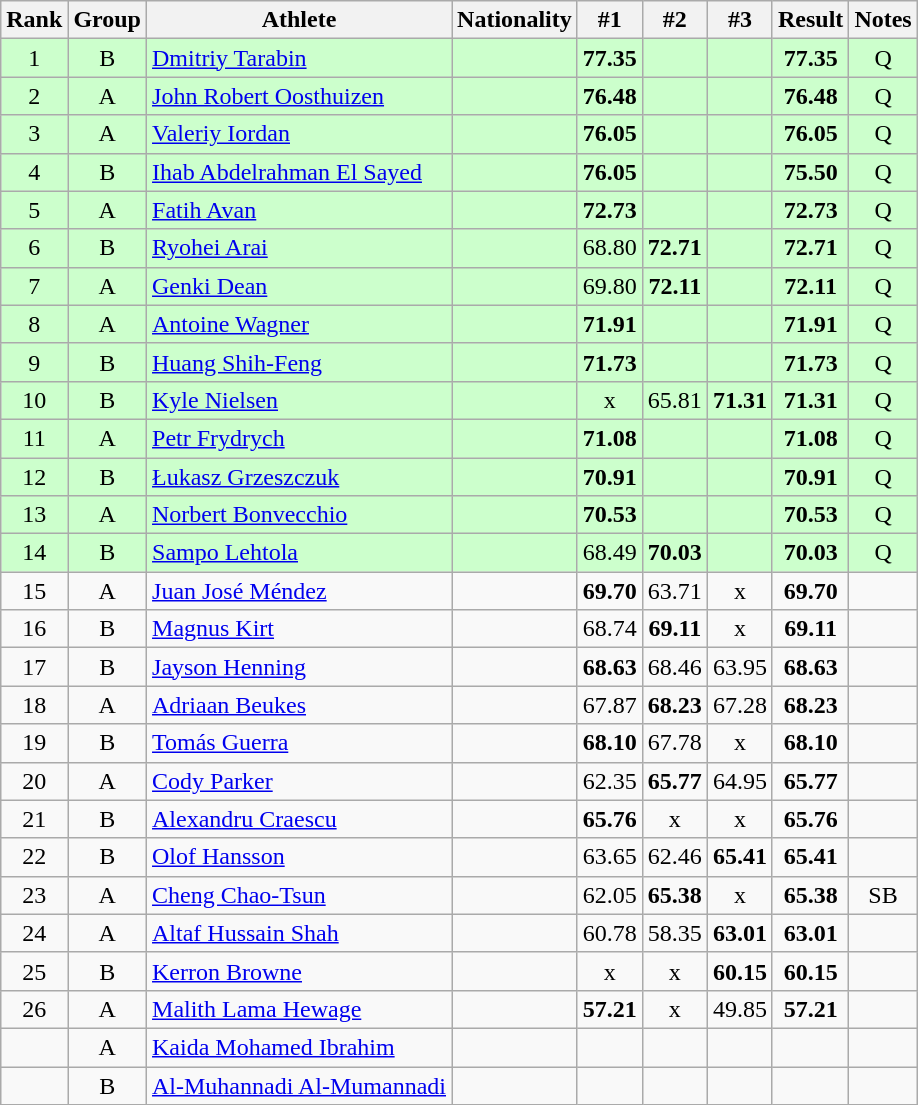<table class="wikitable sortable" style="text-align:center">
<tr>
<th>Rank</th>
<th>Group</th>
<th>Athlete</th>
<th>Nationality</th>
<th>#1</th>
<th>#2</th>
<th>#3</th>
<th>Result</th>
<th>Notes</th>
</tr>
<tr bgcolor=ccffcc>
<td>1</td>
<td>B</td>
<td align="left"><a href='#'>Dmitriy Tarabin</a></td>
<td align=left></td>
<td><strong>77.35</strong></td>
<td></td>
<td></td>
<td><strong>77.35</strong></td>
<td>Q</td>
</tr>
<tr bgcolor=ccffcc>
<td>2</td>
<td>A</td>
<td align="left"><a href='#'>John Robert Oosthuizen</a></td>
<td align=left></td>
<td><strong>76.48</strong></td>
<td></td>
<td></td>
<td><strong>76.48</strong></td>
<td>Q</td>
</tr>
<tr bgcolor=ccffcc>
<td>3</td>
<td>A</td>
<td align="left"><a href='#'>Valeriy Iordan</a></td>
<td align=left></td>
<td><strong>76.05</strong></td>
<td></td>
<td></td>
<td><strong>76.05</strong></td>
<td>Q</td>
</tr>
<tr bgcolor=ccffcc>
<td>4</td>
<td>B</td>
<td align="left"><a href='#'>Ihab Abdelrahman El Sayed</a></td>
<td align=left></td>
<td><strong>76.05</strong></td>
<td></td>
<td></td>
<td><strong>75.50</strong></td>
<td>Q</td>
</tr>
<tr bgcolor=ccffcc>
<td>5</td>
<td>A</td>
<td align="left"><a href='#'>Fatih Avan</a></td>
<td align=left></td>
<td><strong>72.73</strong></td>
<td></td>
<td></td>
<td><strong>72.73</strong></td>
<td>Q</td>
</tr>
<tr bgcolor=ccffcc>
<td>6</td>
<td>B</td>
<td align="left"><a href='#'>Ryohei Arai</a></td>
<td align=left></td>
<td>68.80</td>
<td><strong>72.71</strong></td>
<td></td>
<td><strong>72.71</strong></td>
<td>Q</td>
</tr>
<tr bgcolor=ccffcc>
<td>7</td>
<td>A</td>
<td align="left"><a href='#'>Genki Dean</a></td>
<td align=left></td>
<td>69.80</td>
<td><strong>72.11</strong></td>
<td></td>
<td><strong>72.11</strong></td>
<td>Q</td>
</tr>
<tr bgcolor=ccffcc>
<td>8</td>
<td>A</td>
<td align="left"><a href='#'>Antoine Wagner</a></td>
<td align=left></td>
<td><strong>71.91</strong></td>
<td></td>
<td></td>
<td><strong>71.91</strong></td>
<td>Q</td>
</tr>
<tr bgcolor=ccffcc>
<td>9</td>
<td>B</td>
<td align="left"><a href='#'>Huang Shih-Feng</a></td>
<td align=left></td>
<td><strong>71.73</strong></td>
<td></td>
<td></td>
<td><strong>71.73</strong></td>
<td>Q</td>
</tr>
<tr bgcolor=ccffcc>
<td>10</td>
<td>B</td>
<td align="left"><a href='#'>Kyle Nielsen</a></td>
<td align=left></td>
<td>x</td>
<td>65.81</td>
<td><strong>71.31</strong></td>
<td><strong>71.31</strong></td>
<td>Q</td>
</tr>
<tr bgcolor=ccffcc>
<td>11</td>
<td>A</td>
<td align="left"><a href='#'>Petr Frydrych</a></td>
<td align=left></td>
<td><strong>71.08</strong></td>
<td></td>
<td></td>
<td><strong>71.08</strong></td>
<td>Q</td>
</tr>
<tr bgcolor=ccffcc>
<td>12</td>
<td>B</td>
<td align="left"><a href='#'>Łukasz Grzeszczuk</a></td>
<td align=left></td>
<td><strong>70.91</strong></td>
<td></td>
<td></td>
<td><strong>70.91</strong></td>
<td>Q</td>
</tr>
<tr bgcolor=ccffcc>
<td>13</td>
<td>A</td>
<td align="left"><a href='#'>Norbert Bonvecchio</a></td>
<td align=left></td>
<td><strong>70.53</strong></td>
<td></td>
<td></td>
<td><strong>70.53</strong></td>
<td>Q</td>
</tr>
<tr bgcolor=ccffcc>
<td>14</td>
<td>B</td>
<td align="left"><a href='#'>Sampo Lehtola</a></td>
<td align=left></td>
<td>68.49</td>
<td><strong>70.03</strong></td>
<td></td>
<td><strong>70.03</strong></td>
<td>Q</td>
</tr>
<tr>
<td>15</td>
<td>A</td>
<td align="left"><a href='#'>Juan José Méndez</a></td>
<td align=left></td>
<td><strong>69.70</strong></td>
<td>63.71</td>
<td>x</td>
<td><strong>69.70</strong></td>
<td></td>
</tr>
<tr>
<td>16</td>
<td>B</td>
<td align="left"><a href='#'>Magnus Kirt</a></td>
<td align=left></td>
<td>68.74</td>
<td><strong>69.11</strong></td>
<td>x</td>
<td><strong>69.11</strong></td>
<td></td>
</tr>
<tr>
<td>17</td>
<td>B</td>
<td align="left"><a href='#'>Jayson Henning</a></td>
<td align=left></td>
<td><strong>68.63</strong></td>
<td>68.46</td>
<td>63.95</td>
<td><strong>68.63</strong></td>
<td></td>
</tr>
<tr>
<td>18</td>
<td>A</td>
<td align="left"><a href='#'>Adriaan Beukes</a></td>
<td align=left></td>
<td>67.87</td>
<td><strong>68.23</strong></td>
<td>67.28</td>
<td><strong>68.23</strong></td>
<td></td>
</tr>
<tr>
<td>19</td>
<td>B</td>
<td align="left"><a href='#'>Tomás Guerra</a></td>
<td align=left></td>
<td><strong>68.10</strong></td>
<td>67.78</td>
<td>x</td>
<td><strong>68.10</strong></td>
<td></td>
</tr>
<tr>
<td>20</td>
<td>A</td>
<td align="left"><a href='#'>Cody Parker</a></td>
<td align=left></td>
<td>62.35</td>
<td><strong>65.77</strong></td>
<td>64.95</td>
<td><strong>65.77</strong></td>
<td></td>
</tr>
<tr>
<td>21</td>
<td>B</td>
<td align="left"><a href='#'>Alexandru Craescu</a></td>
<td align=left></td>
<td><strong>65.76</strong></td>
<td>x</td>
<td>x</td>
<td><strong>65.76</strong></td>
<td></td>
</tr>
<tr>
<td>22</td>
<td>B</td>
<td align="left"><a href='#'>Olof Hansson</a></td>
<td align=left></td>
<td>63.65</td>
<td>62.46</td>
<td><strong>65.41</strong></td>
<td><strong>65.41</strong></td>
<td></td>
</tr>
<tr>
<td>23</td>
<td>A</td>
<td align="left"><a href='#'>Cheng Chao-Tsun</a></td>
<td align=left></td>
<td>62.05</td>
<td><strong>65.38</strong></td>
<td>x</td>
<td><strong>65.38</strong></td>
<td>SB</td>
</tr>
<tr>
<td>24</td>
<td>A</td>
<td align="left"><a href='#'>Altaf Hussain Shah</a></td>
<td align=left></td>
<td>60.78</td>
<td>58.35</td>
<td><strong>63.01</strong></td>
<td><strong>63.01</strong></td>
<td></td>
</tr>
<tr>
<td>25</td>
<td>B</td>
<td align="left"><a href='#'>Kerron Browne</a></td>
<td align=left></td>
<td>x</td>
<td>x</td>
<td><strong>60.15</strong></td>
<td><strong>60.15</strong></td>
<td></td>
</tr>
<tr>
<td>26</td>
<td>A</td>
<td align="left"><a href='#'>Malith Lama Hewage</a></td>
<td align=left></td>
<td><strong>57.21</strong></td>
<td>x</td>
<td>49.85</td>
<td><strong>57.21</strong></td>
<td></td>
</tr>
<tr>
<td></td>
<td>A</td>
<td align="left"><a href='#'>Kaida Mohamed Ibrahim</a></td>
<td align=left></td>
<td></td>
<td></td>
<td></td>
<td><strong></strong></td>
<td></td>
</tr>
<tr>
<td></td>
<td>B</td>
<td align="left"><a href='#'>Al-Muhannadi Al-Mumannadi</a></td>
<td align=left></td>
<td></td>
<td></td>
<td></td>
<td><strong></strong></td>
<td></td>
</tr>
</table>
